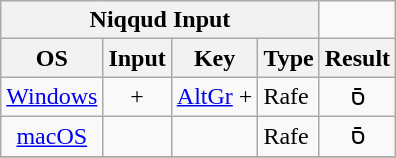<table class="wikitable">
<tr>
<th ! colspan=4><strong>Niqqud Input</strong></th>
</tr>
<tr>
<th ! colspan=1>OS</th>
<th ! colspan=1>Input</th>
<th ! colspan=1>Key</th>
<th ! colspan=1>Type</th>
<th ! colspan=1>Result</th>
</tr>
<tr>
<td align="center"><a href='#'>Windows</a></td>
<td align="center">+</td>
<td><a href='#'>AltGr</a> + </td>
<td>Rafe</td>
<td align="center"><span>סֿ</span></td>
</tr>
<tr>
<td align="center"><a href='#'>macOS</a></td>
<td align="center"><span></span></td>
<td align="center"><span></span></td>
<td>Rafe</td>
<td align="center"><span>סֿ</span></td>
</tr>
<tr>
</tr>
</table>
